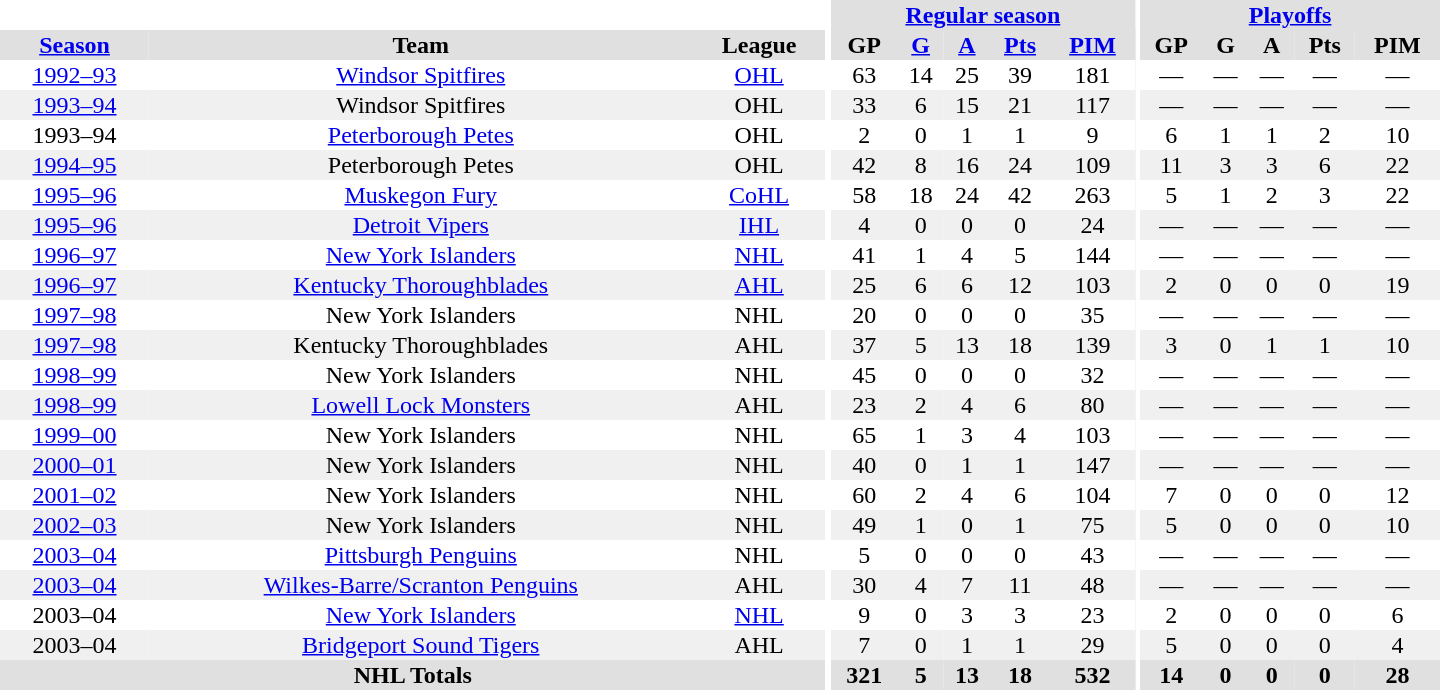<table border="0" cellpadding="1" cellspacing="0" style="text-align:center; width:60em">
<tr bgcolor="#e0e0e0">
<th colspan="3" bgcolor="#ffffff"></th>
<th rowspan="100" bgcolor="#ffffff"></th>
<th colspan="5"><a href='#'>Regular season</a></th>
<th rowspan="100" bgcolor="#ffffff"></th>
<th colspan="5"><a href='#'>Playoffs</a></th>
</tr>
<tr bgcolor="#e0e0e0">
<th><a href='#'>Season</a></th>
<th>Team</th>
<th>League</th>
<th>GP</th>
<th><a href='#'>G</a></th>
<th><a href='#'>A</a></th>
<th><a href='#'>Pts</a></th>
<th><a href='#'>PIM</a></th>
<th>GP</th>
<th>G</th>
<th>A</th>
<th>Pts</th>
<th>PIM</th>
</tr>
<tr>
<td><a href='#'>1992–93</a></td>
<td><a href='#'>Windsor Spitfires</a></td>
<td><a href='#'>OHL</a></td>
<td>63</td>
<td>14</td>
<td>25</td>
<td>39</td>
<td>181</td>
<td>—</td>
<td>—</td>
<td>—</td>
<td>—</td>
<td>—</td>
</tr>
<tr bgcolor="#f0f0f0">
<td><a href='#'>1993–94</a></td>
<td>Windsor Spitfires</td>
<td>OHL</td>
<td>33</td>
<td>6</td>
<td>15</td>
<td>21</td>
<td>117</td>
<td>—</td>
<td>—</td>
<td>—</td>
<td>—</td>
<td>—</td>
</tr>
<tr>
<td>1993–94</td>
<td><a href='#'>Peterborough Petes</a></td>
<td>OHL</td>
<td>2</td>
<td>0</td>
<td>1</td>
<td>1</td>
<td>9</td>
<td>6</td>
<td>1</td>
<td>1</td>
<td>2</td>
<td>10</td>
</tr>
<tr bgcolor="#f0f0f0">
<td><a href='#'>1994–95</a></td>
<td>Peterborough Petes</td>
<td>OHL</td>
<td>42</td>
<td>8</td>
<td>16</td>
<td>24</td>
<td>109</td>
<td>11</td>
<td>3</td>
<td>3</td>
<td>6</td>
<td>22</td>
</tr>
<tr>
<td><a href='#'>1995–96</a></td>
<td><a href='#'>Muskegon Fury</a></td>
<td><a href='#'>CoHL</a></td>
<td>58</td>
<td>18</td>
<td>24</td>
<td>42</td>
<td>263</td>
<td>5</td>
<td>1</td>
<td>2</td>
<td>3</td>
<td>22</td>
</tr>
<tr bgcolor="#f0f0f0">
<td><a href='#'>1995–96</a></td>
<td><a href='#'>Detroit Vipers</a></td>
<td><a href='#'>IHL</a></td>
<td>4</td>
<td>0</td>
<td>0</td>
<td>0</td>
<td>24</td>
<td>—</td>
<td>—</td>
<td>—</td>
<td>—</td>
<td>—</td>
</tr>
<tr>
<td><a href='#'>1996–97</a></td>
<td><a href='#'>New York Islanders</a></td>
<td><a href='#'>NHL</a></td>
<td>41</td>
<td>1</td>
<td>4</td>
<td>5</td>
<td>144</td>
<td>—</td>
<td>—</td>
<td>—</td>
<td>—</td>
<td>—</td>
</tr>
<tr bgcolor="#f0f0f0">
<td><a href='#'>1996–97</a></td>
<td><a href='#'>Kentucky Thoroughblades</a></td>
<td><a href='#'>AHL</a></td>
<td>25</td>
<td>6</td>
<td>6</td>
<td>12</td>
<td>103</td>
<td>2</td>
<td>0</td>
<td>0</td>
<td>0</td>
<td>19</td>
</tr>
<tr>
<td><a href='#'>1997–98</a></td>
<td>New York Islanders</td>
<td>NHL</td>
<td>20</td>
<td>0</td>
<td>0</td>
<td>0</td>
<td>35</td>
<td>—</td>
<td>—</td>
<td>—</td>
<td>—</td>
<td>—</td>
</tr>
<tr bgcolor="#f0f0f0">
<td><a href='#'>1997–98</a></td>
<td>Kentucky Thoroughblades</td>
<td>AHL</td>
<td>37</td>
<td>5</td>
<td>13</td>
<td>18</td>
<td>139</td>
<td>3</td>
<td>0</td>
<td>1</td>
<td>1</td>
<td>10</td>
</tr>
<tr>
<td><a href='#'>1998–99</a></td>
<td>New York Islanders</td>
<td>NHL</td>
<td>45</td>
<td>0</td>
<td>0</td>
<td>0</td>
<td>32</td>
<td>—</td>
<td>—</td>
<td>—</td>
<td>—</td>
<td>—</td>
</tr>
<tr bgcolor="#f0f0f0">
<td><a href='#'>1998–99</a></td>
<td><a href='#'>Lowell Lock Monsters</a></td>
<td>AHL</td>
<td>23</td>
<td>2</td>
<td>4</td>
<td>6</td>
<td>80</td>
<td>—</td>
<td>—</td>
<td>—</td>
<td>—</td>
<td>—</td>
</tr>
<tr>
<td><a href='#'>1999–00</a></td>
<td>New York Islanders</td>
<td>NHL</td>
<td>65</td>
<td>1</td>
<td>3</td>
<td>4</td>
<td>103</td>
<td>—</td>
<td>—</td>
<td>—</td>
<td>—</td>
<td>—</td>
</tr>
<tr bgcolor="#f0f0f0">
<td><a href='#'>2000–01</a></td>
<td>New York Islanders</td>
<td>NHL</td>
<td>40</td>
<td>0</td>
<td>1</td>
<td>1</td>
<td>147</td>
<td>—</td>
<td>—</td>
<td>—</td>
<td>—</td>
<td>—</td>
</tr>
<tr>
<td><a href='#'>2001–02</a></td>
<td>New York Islanders</td>
<td>NHL</td>
<td>60</td>
<td>2</td>
<td>4</td>
<td>6</td>
<td>104</td>
<td>7</td>
<td>0</td>
<td>0</td>
<td>0</td>
<td>12</td>
</tr>
<tr bgcolor="#f0f0f0">
<td><a href='#'>2002–03</a></td>
<td>New York Islanders</td>
<td>NHL</td>
<td>49</td>
<td>1</td>
<td>0</td>
<td>1</td>
<td>75</td>
<td>5</td>
<td>0</td>
<td>0</td>
<td>0</td>
<td>10</td>
</tr>
<tr>
<td><a href='#'>2003–04</a></td>
<td><a href='#'>Pittsburgh Penguins</a></td>
<td>NHL</td>
<td>5</td>
<td>0</td>
<td>0</td>
<td>0</td>
<td>43</td>
<td>—</td>
<td>—</td>
<td>—</td>
<td>—</td>
<td>—</td>
</tr>
<tr bgcolor="#f0f0f0">
<td><a href='#'>2003–04</a></td>
<td><a href='#'>Wilkes-Barre/Scranton Penguins</a></td>
<td>AHL</td>
<td>30</td>
<td>4</td>
<td>7</td>
<td>11</td>
<td>48</td>
<td>—</td>
<td>—</td>
<td>—</td>
<td>—</td>
<td>—</td>
</tr>
<tr>
<td>2003–04</td>
<td><a href='#'>New York Islanders</a></td>
<td><a href='#'>NHL</a></td>
<td>9</td>
<td>0</td>
<td>3</td>
<td>3</td>
<td>23</td>
<td>2</td>
<td>0</td>
<td>0</td>
<td>0</td>
<td>6</td>
</tr>
<tr bgcolor="#f0f0f0">
<td>2003–04</td>
<td><a href='#'>Bridgeport Sound Tigers</a></td>
<td>AHL</td>
<td>7</td>
<td>0</td>
<td>1</td>
<td>1</td>
<td>29</td>
<td>5</td>
<td>0</td>
<td>0</td>
<td>0</td>
<td>4</td>
</tr>
<tr bgcolor="#e0e0e0">
<th colspan="3">NHL Totals</th>
<th>321</th>
<th>5</th>
<th>13</th>
<th>18</th>
<th>532</th>
<th>14</th>
<th>0</th>
<th>0</th>
<th>0</th>
<th>28</th>
</tr>
</table>
